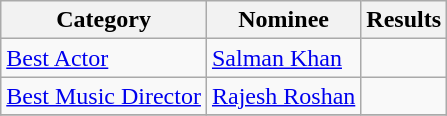<table class="wikitable">
<tr>
<th>Category</th>
<th>Nominee</th>
<th>Results</th>
</tr>
<tr>
<td><a href='#'>Best Actor</a></td>
<td><a href='#'>Salman Khan</a></td>
<td></td>
</tr>
<tr>
<td><a href='#'>Best Music Director</a></td>
<td><a href='#'>Rajesh Roshan</a></td>
<td></td>
</tr>
<tr>
</tr>
</table>
